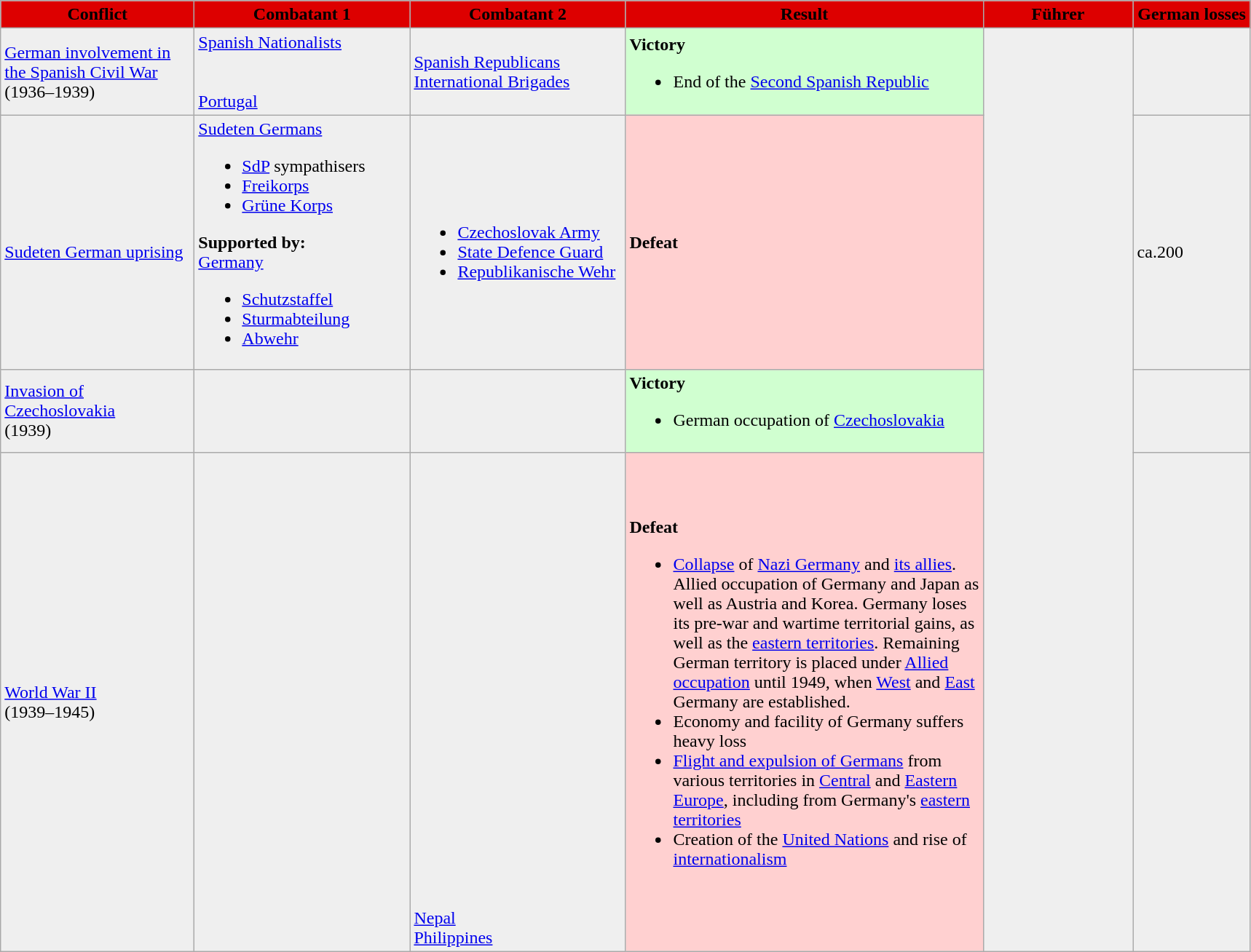<table class="wikitable">
<tr>
<th style="background:#DD0000" width="170px"><span>Conflict</span></th>
<th style="background:#DD0000" width="190px"><span>Combatant 1</span></th>
<th style="background:#DD0000" width="190px"><span>Combatant 2</span></th>
<th style="background:#DD0000" width="320px"><span>Result</span></th>
<th style="background:#DD0000" width="130px"><span>Führer</span></th>
<th style="background:#DD0000" width="100px"><span>German losses</span></th>
</tr>
<tr>
<td style="background:#efefef"><a href='#'>German involvement in the Spanish Civil War</a><br>(1936–1939)</td>
<td style="background:#efefef"> <a href='#'>Spanish Nationalists</a><br><br><br> <a href='#'>Portugal</a></td>
<td style="background:#efefef"> <a href='#'>Spanish Republicans</a><br> <a href='#'>International Brigades</a></td>
<td style="background:#D0FFD0"><strong>Victory</strong><br><ul><li>End of the <a href='#'>Second Spanish Republic</a></li></ul></td>
<td rowspan="4" style="background:#efefef"></td>
<td style="background:#efefef"></td>
</tr>
<tr>
<td style="background:#efefef"><br><a href='#'>Sudeten German uprising</a></td>
<td style="background:#efefef">  <a href='#'>Sudeten Germans</a><br><ul><li> <a href='#'>SdP</a> sympathisers</li><li> <a href='#'>Freikorps</a></li><li> <a href='#'>Grüne Korps</a></li></ul><strong>Supported by:</strong><br>
 <a href='#'>Germany</a><ul><li> <a href='#'>Schutzstaffel</a></li><li>  <a href='#'>Sturmabteilung</a></li><li> <a href='#'>Abwehr</a></li></ul></td>
<td style="background:#efefef"><br><ul><li> <a href='#'>Czechoslovak Army</a></li><li> <a href='#'>State Defence Guard</a></li><li><a href='#'>Republikanische Wehr</a></li></ul></td>
<td style="background:#FFD0D0"><strong>Defeat</strong></td>
<td style="background:#efefef"><br>ca.200</td>
</tr>
<tr>
<td style="background:#efefef"><a href='#'>Invasion of Czechoslovakia</a><br>(1939)</td>
<td style="background:#efefef"><br><br></td>
<td style="background:#efefef"></td>
<td style="background:#D0FFD0"><strong>Victory</strong><br><ul><li>German occupation of <a href='#'>Czechoslovakia</a></li></ul></td>
<td style="background:#efefef"></td>
</tr>
<tr>
<td style="background:#efefef"><a href='#'>World War II</a><br>(1939–1945)</td>
<td style="background:#efefef"><br><br><br><br><br><br><br><br><br><br><br>
</td>
<td style="background:#efefef"><br><br><br><br><br><br><br><br><br><br><br><br><br><br><br><br><br><br><br><br><br><br><br> <a href='#'>Nepal</a><br> <a href='#'>Philippines</a><br></td>
<td style="background:#FFD0D0"><strong>Defeat</strong><br><ul><li><a href='#'>Collapse</a> of <a href='#'>Nazi Germany</a> and <a href='#'>its allies</a>. Allied occupation of Germany and Japan as well as Austria and Korea. Germany loses its pre-war and wartime territorial gains, as well as the <a href='#'>eastern territories</a>. Remaining German territory is placed under <a href='#'>Allied occupation</a> until 1949, when <a href='#'>West</a> and <a href='#'>East</a> Germany are established.</li><li>Economy and facility of Germany suffers heavy loss</li><li><a href='#'>Flight and expulsion of Germans</a> from various territories in <a href='#'>Central</a> and <a href='#'>Eastern Europe</a>, including from Germany's <a href='#'>eastern territories</a></li><li>Creation of the <a href='#'>United Nations</a> and rise of <a href='#'>internationalism</a></li></ul></td>
<td style="background:#efefef"></td>
</tr>
</table>
